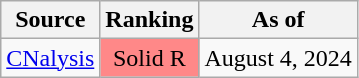<table class="wikitable">
<tr>
<th>Source</th>
<th>Ranking</th>
<th>As of</th>
</tr>
<tr>
<td><a href='#'>CNalysis</a></td>
<td style="background:#FF8888" data-sort-value="4" align="center">Solid R</td>
<td>August 4, 2024</td>
</tr>
</table>
